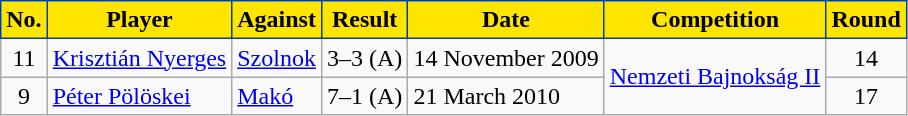<table class="wikitable plainrowheaders sortable">
<tr>
<th style="background-color:#FDE500;color:black;border:1px solid #004292">No.</th>
<th style="background-color:#FDE500;color:black;border:1px solid #004292">Player</th>
<th style="background-color:#FDE500;color:black;border:1px solid #004292">Against</th>
<th style="background-color:#FDE500;color:black;border:1px solid #004292">Result</th>
<th style="background-color:#FDE500;color:black;border:1px solid #004292">Date</th>
<th style="background-color:#FDE500;color:black;border:1px solid #004292">Competition</th>
<th style="background-color:#FDE500;color:black;border:1px solid #004292">Round</th>
</tr>
<tr>
<td style="text-align:center;">11</td>
<td style="text-align:left;"> <a href='#'>Krisztián Nyerges</a></td>
<td style="text-align:left;"><a href='#'>Szolnok</a></td>
<td style="text-align:center;">3–3 (A)</td>
<td style="text-align:left;">14 November 2009</td>
<td rowspan="2" style="text-align:left;"><a href='#'>Nemzeti Bajnokság II</a></td>
<td style="text-align:center;">14</td>
</tr>
<tr>
<td style="text-align:center;">9</td>
<td style="text-align:left;"> <a href='#'>Péter Pölöskei</a></td>
<td style="text-align:left;"><a href='#'>Makó</a></td>
<td style="text-align:center;">7–1 (A)</td>
<td style="text-align:left;">21 March 2010</td>
<td style="text-align:center;">17</td>
</tr>
</table>
